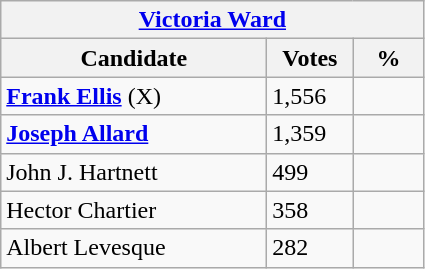<table class="wikitable">
<tr>
<th colspan="3"><a href='#'>Victoria Ward</a></th>
</tr>
<tr>
<th style="width: 170px">Candidate</th>
<th style="width: 50px">Votes</th>
<th style="width: 40px">%</th>
</tr>
<tr>
<td><strong><a href='#'>Frank Ellis</a></strong> (X)</td>
<td>1,556</td>
</tr>
<tr>
<td><strong><a href='#'>Joseph Allard</a></strong></td>
<td>1,359</td>
<td></td>
</tr>
<tr>
<td>John J. Hartnett</td>
<td>499</td>
<td></td>
</tr>
<tr>
<td>Hector Chartier</td>
<td>358</td>
<td></td>
</tr>
<tr>
<td>Albert Levesque</td>
<td>282</td>
<td></td>
</tr>
</table>
